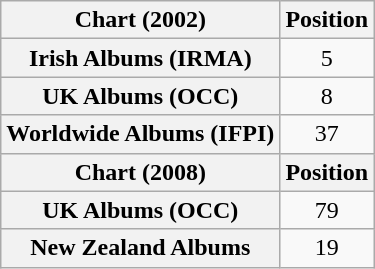<table class="wikitable plainrowheaders">
<tr>
<th align="left">Chart (2002)</th>
<th align="left">Position</th>
</tr>
<tr>
<th scope="row">Irish Albums (IRMA)</th>
<td style="text-align:center;">5</td>
</tr>
<tr>
<th scope="row">UK Albums (OCC)</th>
<td style="text-align:center;">8</td>
</tr>
<tr>
<th scope="row">Worldwide Albums (IFPI)</th>
<td style="text-align:center;">37</td>
</tr>
<tr>
<th align="left">Chart (2008)</th>
<th align="left">Position</th>
</tr>
<tr>
<th scope="row">UK Albums (OCC)</th>
<td style="text-align:center;">79</td>
</tr>
<tr>
<th scope="row">New Zealand Albums</th>
<td align="center">19</td>
</tr>
</table>
